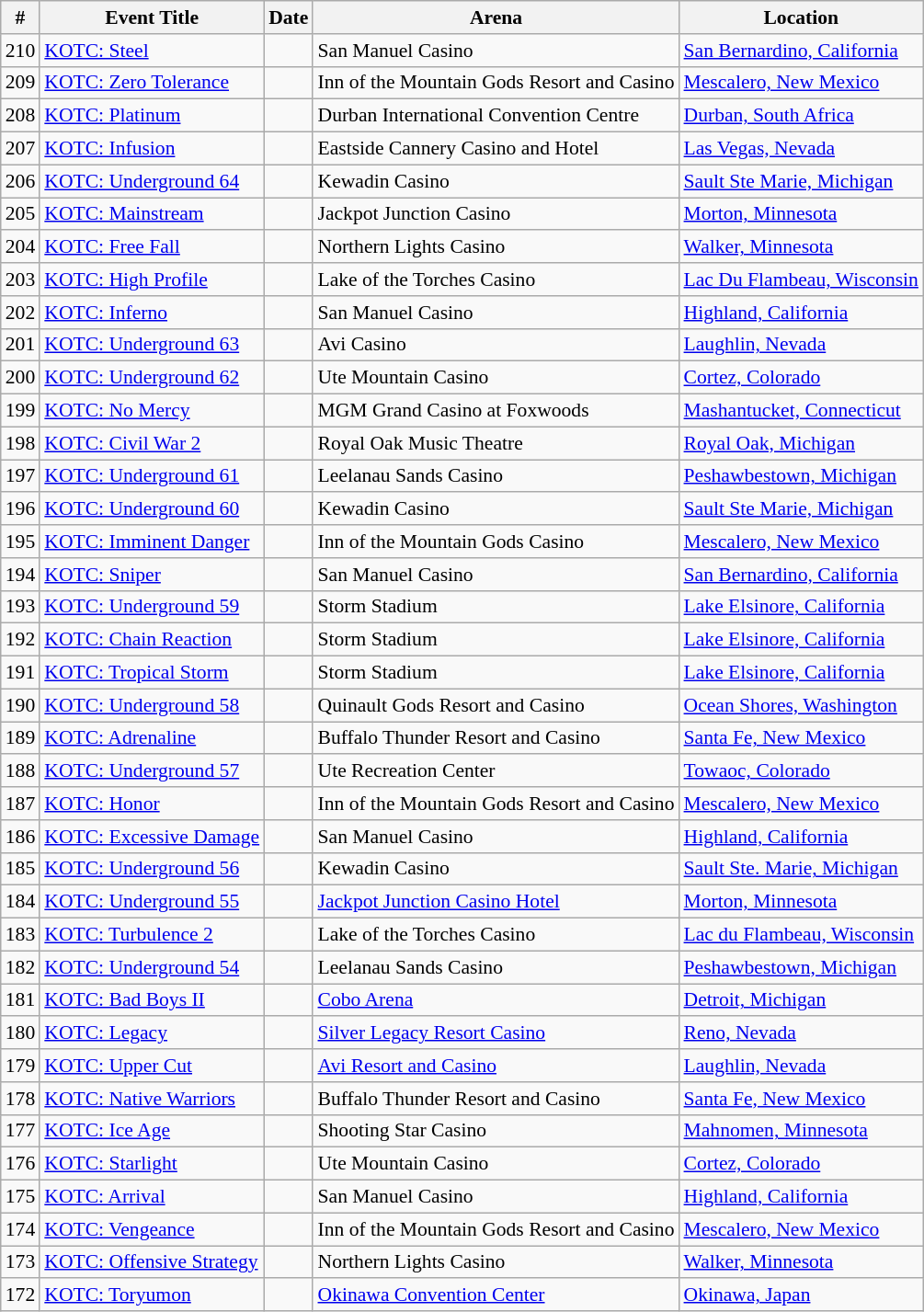<table class="sortable wikitable succession-box" style="font-size:90%;">
<tr>
<th scope="col">#</th>
<th scope="col">Event Title</th>
<th scope="col">Date</th>
<th scope="col">Arena</th>
<th scope="col">Location</th>
</tr>
<tr>
<td align=center>210</td>
<td><a href='#'>KOTC: Steel</a></td>
<td></td>
<td>San Manuel Casino</td>
<td><a href='#'>San Bernardino, California</a></td>
</tr>
<tr>
<td align=center>209</td>
<td><a href='#'>KOTC: Zero Tolerance</a></td>
<td></td>
<td>Inn of the Mountain Gods Resort and Casino</td>
<td><a href='#'>Mescalero, New Mexico</a></td>
</tr>
<tr>
<td align=center>208</td>
<td><a href='#'>KOTC: Platinum</a></td>
<td></td>
<td>Durban International Convention Centre</td>
<td><a href='#'>Durban, South Africa</a></td>
</tr>
<tr>
<td align=center>207</td>
<td><a href='#'>KOTC: Infusion</a></td>
<td></td>
<td>Eastside Cannery Casino and Hotel</td>
<td><a href='#'>Las Vegas, Nevada</a></td>
</tr>
<tr>
<td align=center>206</td>
<td><a href='#'>KOTC: Underground 64</a></td>
<td></td>
<td>Kewadin Casino</td>
<td><a href='#'>Sault Ste Marie, Michigan</a></td>
</tr>
<tr>
<td align=center>205</td>
<td><a href='#'>KOTC: Mainstream</a></td>
<td></td>
<td>Jackpot Junction Casino</td>
<td><a href='#'>Morton, Minnesota</a></td>
</tr>
<tr>
<td align=center>204</td>
<td><a href='#'>KOTC: Free Fall</a></td>
<td></td>
<td>Northern Lights Casino</td>
<td><a href='#'>Walker, Minnesota</a></td>
</tr>
<tr>
<td align=center>203</td>
<td><a href='#'>KOTC: High Profile</a></td>
<td></td>
<td>Lake of the Torches Casino</td>
<td><a href='#'>Lac Du Flambeau, Wisconsin</a></td>
</tr>
<tr>
<td align=center>202</td>
<td><a href='#'>KOTC: Inferno</a></td>
<td></td>
<td>San Manuel Casino</td>
<td><a href='#'>Highland, California</a></td>
</tr>
<tr>
<td align=center>201</td>
<td><a href='#'>KOTC: Underground 63</a></td>
<td></td>
<td>Avi Casino</td>
<td><a href='#'>Laughlin, Nevada</a></td>
</tr>
<tr>
<td align=center>200</td>
<td><a href='#'>KOTC: Underground 62</a></td>
<td></td>
<td>Ute Mountain Casino</td>
<td><a href='#'>Cortez, Colorado</a></td>
</tr>
<tr>
<td align=center>199</td>
<td><a href='#'>KOTC: No Mercy</a></td>
<td></td>
<td>MGM Grand Casino at Foxwoods</td>
<td><a href='#'>Mashantucket, Connecticut</a></td>
</tr>
<tr>
<td align=center>198</td>
<td><a href='#'>KOTC: Civil War 2</a></td>
<td></td>
<td>Royal Oak Music Theatre</td>
<td><a href='#'>Royal Oak, Michigan</a></td>
</tr>
<tr>
<td align=center>197</td>
<td><a href='#'>KOTC: Underground 61</a></td>
<td></td>
<td>Leelanau Sands Casino</td>
<td><a href='#'>Peshawbestown, Michigan</a></td>
</tr>
<tr>
<td align=center>196</td>
<td><a href='#'>KOTC: Underground 60</a></td>
<td></td>
<td>Kewadin Casino</td>
<td><a href='#'>Sault Ste Marie, Michigan</a></td>
</tr>
<tr>
<td align=center>195</td>
<td><a href='#'>KOTC: Imminent Danger</a></td>
<td></td>
<td>Inn of the Mountain Gods Casino</td>
<td><a href='#'>Mescalero, New Mexico</a></td>
</tr>
<tr>
<td align=center>194</td>
<td><a href='#'>KOTC: Sniper</a></td>
<td></td>
<td>San Manuel Casino</td>
<td><a href='#'>San Bernardino, California</a></td>
</tr>
<tr>
<td align=center>193</td>
<td><a href='#'>KOTC: Underground 59</a></td>
<td></td>
<td>Storm Stadium</td>
<td><a href='#'>Lake Elsinore, California</a></td>
</tr>
<tr>
<td align=center>192</td>
<td><a href='#'>KOTC: Chain Reaction</a></td>
<td></td>
<td>Storm Stadium</td>
<td><a href='#'>Lake Elsinore, California</a></td>
</tr>
<tr>
<td align=center>191</td>
<td><a href='#'>KOTC: Tropical Storm</a></td>
<td></td>
<td>Storm Stadium</td>
<td><a href='#'>Lake Elsinore, California</a></td>
</tr>
<tr>
<td align=center>190</td>
<td><a href='#'>KOTC: Underground 58</a></td>
<td></td>
<td>Quinault Gods Resort and Casino</td>
<td><a href='#'>Ocean Shores, Washington</a></td>
</tr>
<tr>
<td align=center>189</td>
<td><a href='#'>KOTC: Adrenaline</a></td>
<td></td>
<td>Buffalo Thunder Resort and Casino</td>
<td><a href='#'>Santa Fe, New Mexico</a></td>
</tr>
<tr>
<td align=center>188</td>
<td><a href='#'>KOTC: Underground 57</a></td>
<td></td>
<td>Ute Recreation Center</td>
<td><a href='#'>Towaoc, Colorado</a></td>
</tr>
<tr>
<td align=center>187</td>
<td><a href='#'>KOTC: Honor</a></td>
<td></td>
<td>Inn of the Mountain Gods Resort and Casino</td>
<td><a href='#'>Mescalero, New Mexico</a></td>
</tr>
<tr>
<td align=center>186</td>
<td><a href='#'>KOTC: Excessive Damage</a></td>
<td></td>
<td>San Manuel Casino</td>
<td><a href='#'>Highland, California</a></td>
</tr>
<tr>
<td align=center>185</td>
<td><a href='#'>KOTC: Underground 56</a></td>
<td></td>
<td>Kewadin Casino</td>
<td><a href='#'>Sault Ste. Marie, Michigan</a></td>
</tr>
<tr>
<td align=center>184</td>
<td><a href='#'>KOTC: Underground 55</a></td>
<td></td>
<td><a href='#'>Jackpot Junction Casino Hotel</a></td>
<td><a href='#'>Morton, Minnesota</a></td>
</tr>
<tr>
<td align=center>183</td>
<td><a href='#'>KOTC: Turbulence 2</a></td>
<td></td>
<td>Lake of the Torches Casino</td>
<td><a href='#'>Lac du Flambeau, Wisconsin</a></td>
</tr>
<tr>
<td align=center>182</td>
<td><a href='#'>KOTC: Underground 54</a></td>
<td></td>
<td>Leelanau Sands Casino</td>
<td><a href='#'>Peshawbestown, Michigan</a></td>
</tr>
<tr>
<td align=center>181</td>
<td><a href='#'>KOTC: Bad Boys II</a></td>
<td></td>
<td><a href='#'>Cobo Arena</a></td>
<td><a href='#'>Detroit, Michigan</a></td>
</tr>
<tr>
<td align=center>180</td>
<td><a href='#'>KOTC: Legacy</a></td>
<td></td>
<td><a href='#'>Silver Legacy Resort Casino</a></td>
<td><a href='#'>Reno, Nevada</a></td>
</tr>
<tr>
<td align=center>179</td>
<td><a href='#'>KOTC: Upper Cut</a></td>
<td></td>
<td><a href='#'>Avi Resort and Casino</a></td>
<td><a href='#'>Laughlin, Nevada</a></td>
</tr>
<tr>
<td align=center>178</td>
<td><a href='#'>KOTC: Native Warriors</a></td>
<td></td>
<td>Buffalo Thunder Resort and Casino</td>
<td><a href='#'>Santa Fe, New Mexico</a></td>
</tr>
<tr>
<td align=center>177</td>
<td><a href='#'>KOTC: Ice Age</a></td>
<td></td>
<td>Shooting Star Casino</td>
<td><a href='#'>Mahnomen, Minnesota</a></td>
</tr>
<tr>
<td align=center>176</td>
<td><a href='#'>KOTC: Starlight</a></td>
<td></td>
<td>Ute Mountain Casino</td>
<td><a href='#'>Cortez, Colorado</a></td>
</tr>
<tr>
<td align=center>175</td>
<td><a href='#'>KOTC: Arrival</a></td>
<td></td>
<td>San Manuel Casino</td>
<td><a href='#'>Highland, California</a></td>
</tr>
<tr>
<td align=center>174</td>
<td><a href='#'>KOTC: Vengeance</a></td>
<td></td>
<td>Inn of the Mountain Gods Resort and Casino</td>
<td><a href='#'>Mescalero, New Mexico</a></td>
</tr>
<tr>
<td align=center>173</td>
<td><a href='#'>KOTC: Offensive Strategy</a></td>
<td></td>
<td>Northern Lights Casino</td>
<td><a href='#'>Walker, Minnesota</a></td>
</tr>
<tr>
<td align=center>172</td>
<td><a href='#'>KOTC: Toryumon</a></td>
<td></td>
<td><a href='#'>Okinawa Convention Center</a></td>
<td><a href='#'>Okinawa, Japan</a></td>
</tr>
</table>
